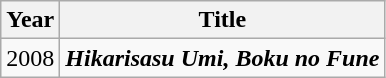<table class="wikitable">
<tr>
<th>Year</th>
<th>Title</th>
</tr>
<tr>
<td>2008</td>
<td><strong><em>Hikarisasu Umi, Boku no Fune</em></strong></td>
</tr>
</table>
